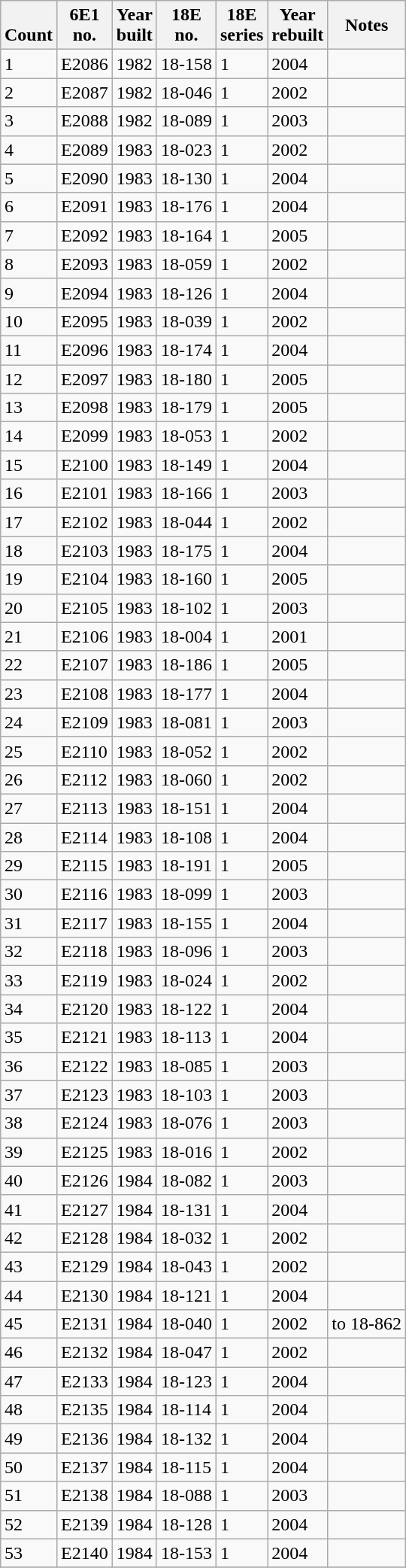<table class="wikitable collapsible collapsed sortable" style="margin:0.5em auto; font-size:100%;">
<tr>
<th><br>Count</th>
<th>6E1<br>no.</th>
<th>Year<br>built</th>
<th>18E<br>no.</th>
<th>18E<br>series</th>
<th>Year<br>rebuilt</th>
<th>Notes</th>
</tr>
<tr>
<td>1</td>
<td>E2086</td>
<td>1982</td>
<td>18-158</td>
<td>1</td>
<td>2004</td>
<td></td>
</tr>
<tr>
<td>2</td>
<td>E2087</td>
<td>1982</td>
<td>18-046</td>
<td>1</td>
<td>2002</td>
<td></td>
</tr>
<tr>
<td>3</td>
<td>E2088</td>
<td>1982</td>
<td>18-089</td>
<td>1</td>
<td>2003</td>
<td></td>
</tr>
<tr>
<td>4</td>
<td>E2089</td>
<td>1983</td>
<td>18-023</td>
<td>1</td>
<td>2002</td>
<td></td>
</tr>
<tr>
<td>5</td>
<td>E2090</td>
<td>1983</td>
<td>18-130</td>
<td>1</td>
<td>2004</td>
<td></td>
</tr>
<tr>
<td>6</td>
<td>E2091</td>
<td>1983</td>
<td>18-176</td>
<td>1</td>
<td>2004</td>
<td></td>
</tr>
<tr>
<td>7</td>
<td>E2092</td>
<td>1983</td>
<td>18-164</td>
<td>1</td>
<td>2005</td>
<td></td>
</tr>
<tr>
<td>8</td>
<td>E2093</td>
<td>1983</td>
<td>18-059</td>
<td>1</td>
<td>2002</td>
<td></td>
</tr>
<tr>
<td>9</td>
<td>E2094</td>
<td>1983</td>
<td>18-126</td>
<td>1</td>
<td>2004</td>
<td></td>
</tr>
<tr>
<td>10</td>
<td>E2095</td>
<td>1983</td>
<td>18-039</td>
<td>1</td>
<td>2002</td>
<td></td>
</tr>
<tr>
<td>11</td>
<td>E2096</td>
<td>1983</td>
<td>18-174</td>
<td>1</td>
<td>2004</td>
<td></td>
</tr>
<tr>
<td>12</td>
<td>E2097</td>
<td>1983</td>
<td>18-180</td>
<td>1</td>
<td>2005</td>
<td></td>
</tr>
<tr>
<td>13</td>
<td>E2098</td>
<td>1983</td>
<td>18-179</td>
<td>1</td>
<td>2005</td>
<td></td>
</tr>
<tr>
<td>14</td>
<td>E2099</td>
<td>1983</td>
<td>18-053</td>
<td>1</td>
<td>2002</td>
<td></td>
</tr>
<tr>
<td>15</td>
<td>E2100</td>
<td>1983</td>
<td>18-149</td>
<td>1</td>
<td>2004</td>
<td></td>
</tr>
<tr>
<td>16</td>
<td>E2101</td>
<td>1983</td>
<td>18-166</td>
<td>1</td>
<td>2003</td>
<td></td>
</tr>
<tr>
<td>17</td>
<td>E2102</td>
<td>1983</td>
<td>18-044</td>
<td>1</td>
<td>2002</td>
<td></td>
</tr>
<tr>
<td>18</td>
<td>E2103</td>
<td>1983</td>
<td>18-175</td>
<td>1</td>
<td>2004</td>
<td></td>
</tr>
<tr>
<td>19</td>
<td>E2104</td>
<td>1983</td>
<td>18-160</td>
<td>1</td>
<td>2005</td>
<td></td>
</tr>
<tr>
<td>20</td>
<td>E2105</td>
<td>1983</td>
<td>18-102</td>
<td>1</td>
<td>2003</td>
<td></td>
</tr>
<tr>
<td>21</td>
<td>E2106</td>
<td>1983</td>
<td>18-004</td>
<td>1</td>
<td>2001</td>
<td></td>
</tr>
<tr>
<td>22</td>
<td>E2107</td>
<td>1983</td>
<td>18-186</td>
<td>1</td>
<td>2005</td>
<td></td>
</tr>
<tr>
<td>23</td>
<td>E2108</td>
<td>1983</td>
<td>18-177</td>
<td>1</td>
<td>2004</td>
<td></td>
</tr>
<tr>
<td>24</td>
<td>E2109</td>
<td>1983</td>
<td>18-081</td>
<td>1</td>
<td>2003</td>
<td></td>
</tr>
<tr>
<td>25</td>
<td>E2110</td>
<td>1983</td>
<td>18-052</td>
<td>1</td>
<td>2002</td>
<td></td>
</tr>
<tr>
<td>26</td>
<td>E2112</td>
<td>1983</td>
<td>18-060</td>
<td>1</td>
<td>2002</td>
<td></td>
</tr>
<tr>
<td>27</td>
<td>E2113</td>
<td>1983</td>
<td>18-151</td>
<td>1</td>
<td>2004</td>
<td></td>
</tr>
<tr>
<td>28</td>
<td>E2114</td>
<td>1983</td>
<td>18-108</td>
<td>1</td>
<td>2004</td>
<td></td>
</tr>
<tr>
<td>29</td>
<td>E2115</td>
<td>1983</td>
<td>18-191</td>
<td>1</td>
<td>2005</td>
<td></td>
</tr>
<tr>
<td>30</td>
<td>E2116</td>
<td>1983</td>
<td>18-099</td>
<td>1</td>
<td>2003</td>
<td></td>
</tr>
<tr>
<td>31</td>
<td>E2117</td>
<td>1983</td>
<td>18-155</td>
<td>1</td>
<td>2004</td>
<td></td>
</tr>
<tr>
<td>32</td>
<td>E2118</td>
<td>1983</td>
<td>18-096</td>
<td>1</td>
<td>2003</td>
<td></td>
</tr>
<tr>
<td>33</td>
<td>E2119</td>
<td>1983</td>
<td>18-024</td>
<td>1</td>
<td>2002</td>
<td></td>
</tr>
<tr>
<td>34</td>
<td>E2120</td>
<td>1983</td>
<td>18-122</td>
<td>1</td>
<td>2004</td>
<td></td>
</tr>
<tr>
<td>35</td>
<td>E2121</td>
<td>1983</td>
<td>18-113</td>
<td>1</td>
<td>2004</td>
<td></td>
</tr>
<tr>
<td>36</td>
<td>E2122</td>
<td>1983</td>
<td>18-085</td>
<td>1</td>
<td>2003</td>
<td></td>
</tr>
<tr>
<td>37</td>
<td>E2123</td>
<td>1983</td>
<td>18-103</td>
<td>1</td>
<td>2003</td>
<td></td>
</tr>
<tr>
<td>38</td>
<td>E2124</td>
<td>1983</td>
<td>18-076</td>
<td>1</td>
<td>2003</td>
<td></td>
</tr>
<tr>
<td>39</td>
<td>E2125</td>
<td>1983</td>
<td>18-016</td>
<td>1</td>
<td>2002</td>
<td></td>
</tr>
<tr>
<td>40</td>
<td>E2126</td>
<td>1984</td>
<td>18-082</td>
<td>1</td>
<td>2003</td>
<td></td>
</tr>
<tr>
<td>41</td>
<td>E2127</td>
<td>1984</td>
<td>18-131</td>
<td>1</td>
<td>2004</td>
<td></td>
</tr>
<tr>
<td>42</td>
<td>E2128</td>
<td>1984</td>
<td>18-032</td>
<td>1</td>
<td>2002</td>
<td></td>
</tr>
<tr>
<td>43</td>
<td>E2129</td>
<td>1984</td>
<td>18-043</td>
<td>1</td>
<td>2002</td>
<td></td>
</tr>
<tr>
<td>44</td>
<td>E2130</td>
<td>1984</td>
<td>18-121</td>
<td>1</td>
<td>2004</td>
<td></td>
</tr>
<tr>
<td>45</td>
<td>E2131</td>
<td>1984</td>
<td>18-040</td>
<td>1</td>
<td>2002</td>
<td>to 18-862</td>
</tr>
<tr>
<td>46</td>
<td>E2132</td>
<td>1984</td>
<td>18-047</td>
<td>1</td>
<td>2002</td>
<td></td>
</tr>
<tr>
<td>47</td>
<td>E2133</td>
<td>1984</td>
<td>18-123</td>
<td>1</td>
<td>2004</td>
<td></td>
</tr>
<tr>
<td>48</td>
<td>E2135</td>
<td>1984</td>
<td>18-114</td>
<td>1</td>
<td>2004</td>
<td></td>
</tr>
<tr>
<td>49</td>
<td>E2136</td>
<td>1984</td>
<td>18-132</td>
<td>1</td>
<td>2004</td>
<td></td>
</tr>
<tr>
<td>50</td>
<td>E2137</td>
<td>1984</td>
<td>18-115</td>
<td>1</td>
<td>2004</td>
<td></td>
</tr>
<tr>
<td>51</td>
<td>E2138</td>
<td>1984</td>
<td>18-088</td>
<td>1</td>
<td>2003</td>
<td></td>
</tr>
<tr>
<td>52</td>
<td>E2139</td>
<td>1984</td>
<td>18-128</td>
<td>1</td>
<td>2004</td>
<td></td>
</tr>
<tr>
<td>53</td>
<td>E2140</td>
<td>1984</td>
<td>18-153</td>
<td>1</td>
<td>2004</td>
<td></td>
</tr>
<tr>
</tr>
</table>
